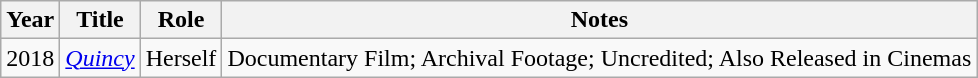<table class="wikitable sortable">
<tr>
<th>Year</th>
<th>Title</th>
<th>Role</th>
<th class="unsortable">Notes</th>
</tr>
<tr>
<td>2018</td>
<td><em><a href='#'>Quincy</a></em></td>
<td>Herself</td>
<td>Documentary Film; Archival Footage; Uncredited; Also Released in Cinemas</td>
</tr>
</table>
